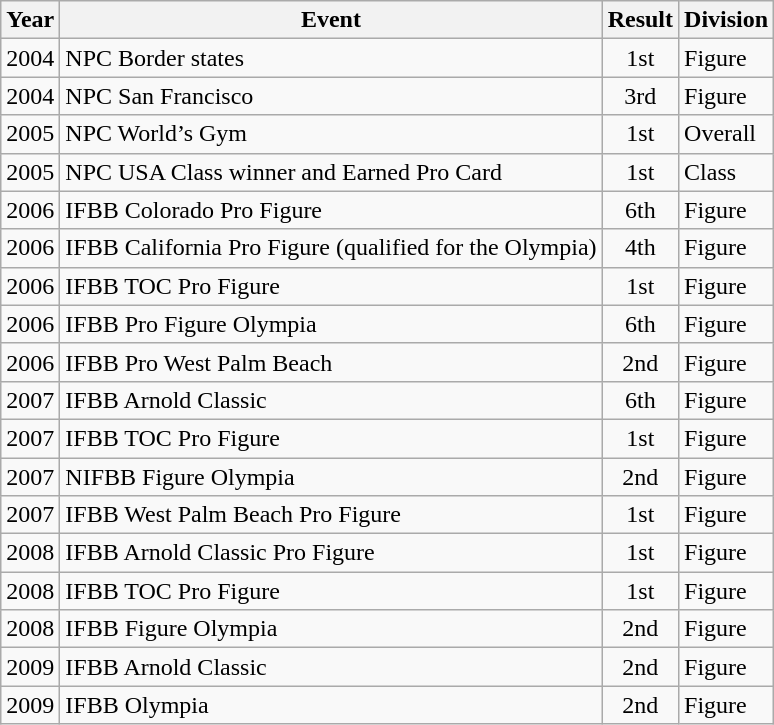<table class="wikitable">
<tr>
<th>Year</th>
<th>Event</th>
<th>Result</th>
<th>Division</th>
</tr>
<tr>
<td>2004</td>
<td>NPC Border states</td>
<td align="center">1st</td>
<td>Figure</td>
</tr>
<tr>
<td>2004</td>
<td>NPC San Francisco</td>
<td align="center">3rd</td>
<td>Figure</td>
</tr>
<tr>
<td>2005</td>
<td>NPC World’s Gym</td>
<td align="center">1st</td>
<td>Overall</td>
</tr>
<tr>
<td>2005</td>
<td>NPC USA Class winner and Earned Pro Card</td>
<td align="center">1st</td>
<td>Class</td>
</tr>
<tr>
<td>2006</td>
<td>IFBB Colorado Pro Figure</td>
<td align="center">6th</td>
<td>Figure</td>
</tr>
<tr>
<td>2006</td>
<td>IFBB California Pro Figure (qualified for the Olympia)</td>
<td align="center">4th</td>
<td>Figure</td>
</tr>
<tr>
<td>2006</td>
<td>IFBB TOC Pro Figure</td>
<td align="center">1st</td>
<td>Figure</td>
</tr>
<tr>
<td>2006</td>
<td>IFBB Pro Figure Olympia</td>
<td align="center">6th</td>
<td>Figure</td>
</tr>
<tr>
<td>2006</td>
<td>IFBB Pro West Palm Beach</td>
<td align="center">2nd</td>
<td>Figure</td>
</tr>
<tr>
<td>2007</td>
<td>IFBB Arnold Classic</td>
<td align="center">6th</td>
<td>Figure</td>
</tr>
<tr>
<td>2007</td>
<td>IFBB TOC Pro Figure</td>
<td align="center">1st</td>
<td>Figure</td>
</tr>
<tr>
<td>2007</td>
<td>NIFBB Figure Olympia</td>
<td align="center">2nd</td>
<td>Figure</td>
</tr>
<tr>
<td>2007</td>
<td>IFBB West Palm Beach Pro Figure</td>
<td align="center">1st</td>
<td>Figure</td>
</tr>
<tr>
<td>2008</td>
<td>IFBB Arnold Classic Pro Figure</td>
<td align="center">1st</td>
<td>Figure</td>
</tr>
<tr>
<td>2008</td>
<td>IFBB TOC Pro Figure</td>
<td align="center">1st</td>
<td>Figure</td>
</tr>
<tr>
<td>2008</td>
<td>IFBB Figure Olympia</td>
<td align="center">2nd</td>
<td>Figure</td>
</tr>
<tr>
<td>2009</td>
<td>IFBB Arnold Classic</td>
<td align="center">2nd</td>
<td>Figure</td>
</tr>
<tr>
<td>2009</td>
<td>IFBB Olympia</td>
<td align="center">2nd</td>
<td>Figure</td>
</tr>
</table>
